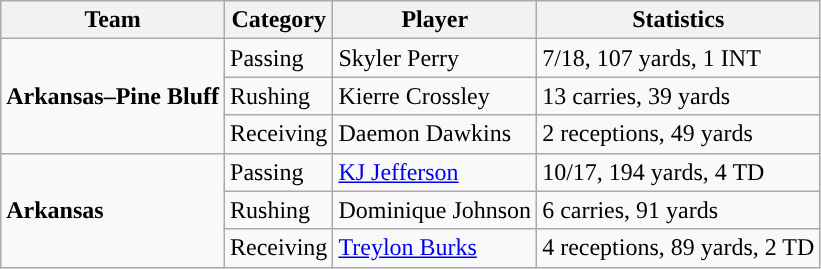<table class="wikitable" style="float: left;">
<tr>
<th>Team</th>
<th>Category</th>
<th>Player</th>
<th>Statistics</th>
</tr>
<tr>
<td rowspan=3><strong>Arkansas–Pine Bluff</strong></td>
<td>Passing</td>
<td>Skyler Perry</td>
<td>7/18, 107 yards, 1 INT</td>
</tr>
<tr>
<td>Rushing</td>
<td>Kierre Crossley</td>
<td>13 carries, 39 yards</td>
</tr>
<tr>
<td>Receiving</td>
<td>Daemon Dawkins</td>
<td>2 receptions, 49 yards</td>
</tr>
<tr>
<td rowspan=3><strong>Arkansas</strong></td>
<td>Passing</td>
<td><a href='#'>KJ Jefferson</a></td>
<td>10/17, 194 yards, 4 TD</td>
</tr>
<tr>
<td>Rushing</td>
<td>Dominique Johnson</td>
<td>6 carries, 91 yards</td>
</tr>
<tr>
<td>Receiving</td>
<td><a href='#'>Treylon Burks</a></td>
<td>4 receptions, 89 yards, 2 TD</td>
</tr>
</table>
